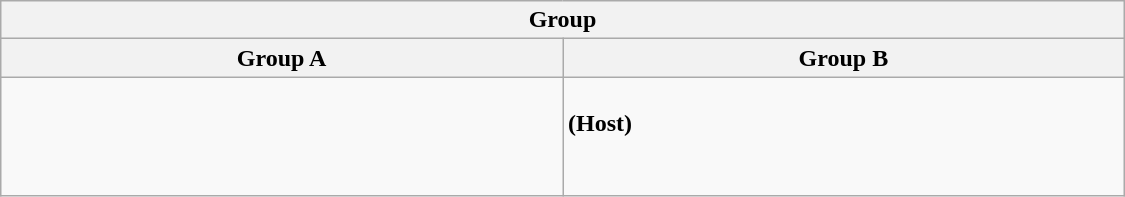<table class="wikitable" width=750>
<tr>
<th colspan="2">Group</th>
</tr>
<tr>
<th width=25%>Group A</th>
<th width=25%>Group B</th>
</tr>
<tr>
<td><br><br>
<br>
<br>
</td>
<td><br> <strong>(Host)</strong><br>
 <br>
 <br>
</td>
</tr>
</table>
